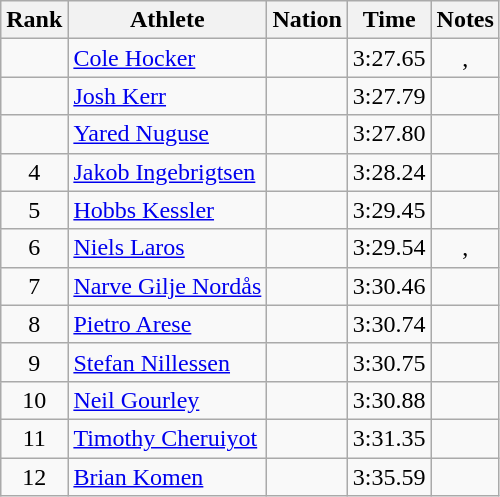<table class="wikitable sortable" style="text-align:center;">
<tr>
<th>Rank</th>
<th>Athlete</th>
<th>Nation</th>
<th>Time</th>
<th>Notes</th>
</tr>
<tr>
<td align=center></td>
<td align="left"><a href='#'>Cole Hocker</a></td>
<td align=left></td>
<td>3:27.65</td>
<td>, </td>
</tr>
<tr>
<td align=center></td>
<td align="left"><a href='#'>Josh Kerr</a></td>
<td align=left></td>
<td>3:27.79</td>
<td></td>
</tr>
<tr>
<td align=center></td>
<td align="left"><a href='#'>Yared Nuguse</a></td>
<td align=left></td>
<td>3:27.80</td>
<td></td>
</tr>
<tr>
<td align=center>4</td>
<td align="left"><a href='#'>Jakob Ingebrigtsen</a></td>
<td align=left></td>
<td>3:28.24</td>
<td></td>
</tr>
<tr>
<td align=center>5</td>
<td align="left"><a href='#'>Hobbs Kessler</a></td>
<td align=left></td>
<td>3:29.45</td>
<td></td>
</tr>
<tr>
<td align=center>6</td>
<td align="left"><a href='#'>Niels Laros</a></td>
<td align=left></td>
<td>3:29.54</td>
<td>, </td>
</tr>
<tr>
<td align=center>7</td>
<td align="left"><a href='#'>Narve Gilje Nordås</a></td>
<td align=left></td>
<td>3:30.46</td>
<td></td>
</tr>
<tr>
<td align="center">8</td>
<td align="left"><a href='#'>Pietro Arese</a></td>
<td align="left"></td>
<td>3:30.74</td>
<td></td>
</tr>
<tr>
<td align=center>9</td>
<td align="left"><a href='#'>Stefan Nillessen</a></td>
<td align=left></td>
<td>3:30.75</td>
<td></td>
</tr>
<tr>
<td align=center>10</td>
<td align="left"><a href='#'>Neil Gourley</a></td>
<td align=left></td>
<td>3:30.88</td>
<td></td>
</tr>
<tr>
<td align=center>11</td>
<td align="left"><a href='#'>Timothy Cheruiyot</a></td>
<td align=left></td>
<td>3:31.35</td>
<td></td>
</tr>
<tr>
<td align=center>12</td>
<td align="left"><a href='#'>Brian Komen</a></td>
<td align=left></td>
<td>3:35.59</td>
<td></td>
</tr>
</table>
